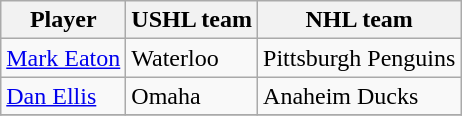<table class="wikitable">
<tr>
<th>Player</th>
<th>USHL team</th>
<th>NHL team</th>
</tr>
<tr>
<td><a href='#'>Mark Eaton</a></td>
<td>Waterloo</td>
<td>Pittsburgh Penguins</td>
</tr>
<tr>
<td><a href='#'>Dan Ellis</a></td>
<td>Omaha</td>
<td>Anaheim Ducks</td>
</tr>
<tr>
</tr>
</table>
